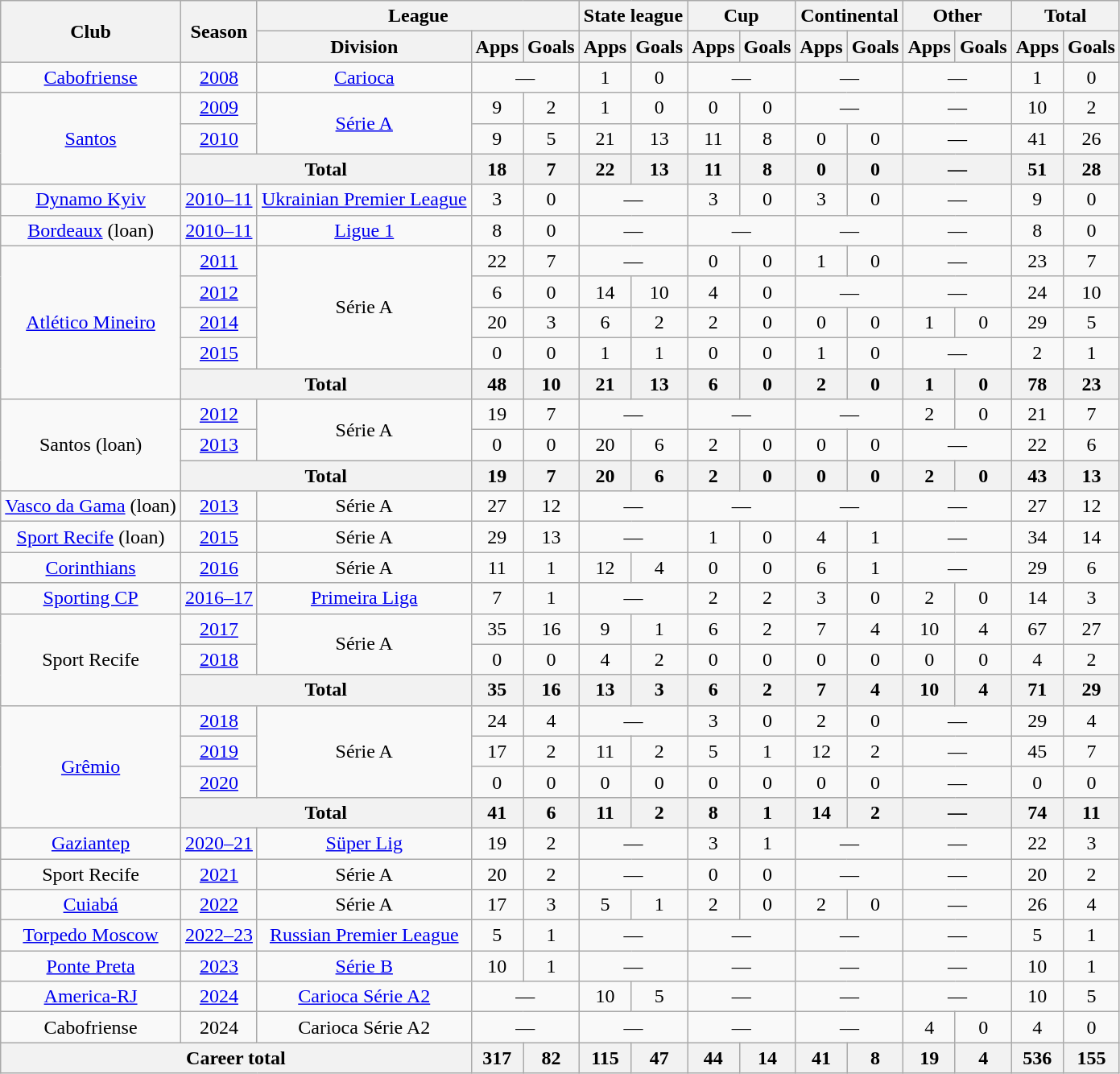<table class="wikitable" style="text-align: center;font-size:100%">
<tr>
<th rowspan="2">Club</th>
<th rowspan="2">Season</th>
<th colspan="3">League</th>
<th colspan="2">State league</th>
<th colspan="2">Cup</th>
<th colspan="2">Continental</th>
<th colspan="2">Other</th>
<th colspan="2">Total</th>
</tr>
<tr>
<th>Division</th>
<th>Apps</th>
<th>Goals</th>
<th>Apps</th>
<th>Goals</th>
<th>Apps</th>
<th>Goals</th>
<th>Apps</th>
<th>Goals</th>
<th>Apps</th>
<th>Goals</th>
<th>Apps</th>
<th>Goals</th>
</tr>
<tr>
<td><a href='#'>Cabofriense</a></td>
<td><a href='#'>2008</a></td>
<td><a href='#'>Carioca</a></td>
<td colspan="2">—</td>
<td>1</td>
<td>0</td>
<td colspan="2">—</td>
<td colspan="2">—</td>
<td colspan="2">—</td>
<td>1</td>
<td>0</td>
</tr>
<tr>
<td rowspan="3"><a href='#'>Santos</a></td>
<td><a href='#'>2009</a></td>
<td rowspan="2"><a href='#'>Série A</a></td>
<td>9</td>
<td>2</td>
<td>1</td>
<td>0</td>
<td>0</td>
<td>0</td>
<td colspan="2">—</td>
<td colspan="2">—</td>
<td>10</td>
<td>2</td>
</tr>
<tr>
<td><a href='#'>2010</a></td>
<td>9</td>
<td>5</td>
<td>21</td>
<td>13</td>
<td>11</td>
<td>8</td>
<td>0</td>
<td>0</td>
<td colspan="2">—</td>
<td>41</td>
<td>26</td>
</tr>
<tr>
<th colspan="2">Total</th>
<th>18</th>
<th>7</th>
<th>22</th>
<th>13</th>
<th>11</th>
<th>8</th>
<th>0</th>
<th>0</th>
<th colspan="2">—</th>
<th>51</th>
<th>28</th>
</tr>
<tr>
<td><a href='#'>Dynamo Kyiv</a></td>
<td><a href='#'>2010–11</a></td>
<td><a href='#'>Ukrainian Premier League</a></td>
<td>3</td>
<td>0</td>
<td colspan="2">—</td>
<td>3</td>
<td>0</td>
<td>3</td>
<td>0</td>
<td colspan="2">—</td>
<td>9</td>
<td>0</td>
</tr>
<tr>
<td><a href='#'>Bordeaux</a> (loan)</td>
<td><a href='#'>2010–11</a></td>
<td><a href='#'>Ligue 1</a></td>
<td>8</td>
<td>0</td>
<td colspan="2">—</td>
<td colspan="2">—</td>
<td colspan="2">—</td>
<td colspan="2">—</td>
<td>8</td>
<td>0</td>
</tr>
<tr>
<td rowspan="5"><a href='#'>Atlético Mineiro</a></td>
<td><a href='#'>2011</a></td>
<td rowspan="4">Série A</td>
<td>22</td>
<td>7</td>
<td colspan="2">—</td>
<td>0</td>
<td>0</td>
<td>1</td>
<td>0</td>
<td colspan="2">—</td>
<td>23</td>
<td>7</td>
</tr>
<tr>
<td><a href='#'>2012</a></td>
<td>6</td>
<td>0</td>
<td>14</td>
<td>10</td>
<td>4</td>
<td>0</td>
<td colspan="2">—</td>
<td colspan="2">—</td>
<td>24</td>
<td>10</td>
</tr>
<tr>
<td><a href='#'>2014</a></td>
<td>20</td>
<td>3</td>
<td>6</td>
<td>2</td>
<td>2</td>
<td>0</td>
<td>0</td>
<td>0</td>
<td>1</td>
<td>0</td>
<td>29</td>
<td>5</td>
</tr>
<tr>
<td><a href='#'>2015</a></td>
<td>0</td>
<td>0</td>
<td>1</td>
<td>1</td>
<td>0</td>
<td>0</td>
<td>1</td>
<td>0</td>
<td colspan="2">—</td>
<td>2</td>
<td>1</td>
</tr>
<tr>
<th colspan="2">Total</th>
<th>48</th>
<th>10</th>
<th>21</th>
<th>13</th>
<th>6</th>
<th>0</th>
<th>2</th>
<th>0</th>
<th>1</th>
<th>0</th>
<th>78</th>
<th>23</th>
</tr>
<tr>
<td rowspan="3">Santos (loan)</td>
<td><a href='#'>2012</a></td>
<td rowspan="2">Série A</td>
<td>19</td>
<td>7</td>
<td colspan="2">—</td>
<td colspan="2">—</td>
<td colspan="2">—</td>
<td>2</td>
<td>0</td>
<td>21</td>
<td>7</td>
</tr>
<tr>
<td><a href='#'>2013</a></td>
<td>0</td>
<td>0</td>
<td>20</td>
<td>6</td>
<td>2</td>
<td>0</td>
<td>0</td>
<td>0</td>
<td colspan="2">—</td>
<td>22</td>
<td>6</td>
</tr>
<tr>
<th colspan="2">Total</th>
<th>19</th>
<th>7</th>
<th>20</th>
<th>6</th>
<th>2</th>
<th>0</th>
<th>0</th>
<th>0</th>
<th>2</th>
<th>0</th>
<th>43</th>
<th>13</th>
</tr>
<tr>
<td><a href='#'>Vasco da Gama</a> (loan)</td>
<td><a href='#'>2013</a></td>
<td>Série A</td>
<td>27</td>
<td>12</td>
<td colspan="2">—</td>
<td colspan="2">—</td>
<td colspan="2">—</td>
<td colspan="2">—</td>
<td>27</td>
<td>12</td>
</tr>
<tr>
<td><a href='#'>Sport Recife</a> (loan)</td>
<td><a href='#'>2015</a></td>
<td>Série A</td>
<td>29</td>
<td>13</td>
<td colspan="2">—</td>
<td>1</td>
<td>0</td>
<td>4</td>
<td>1</td>
<td colspan="2">—</td>
<td>34</td>
<td>14</td>
</tr>
<tr>
<td><a href='#'>Corinthians</a></td>
<td><a href='#'>2016</a></td>
<td>Série A</td>
<td>11</td>
<td>1</td>
<td>12</td>
<td>4</td>
<td>0</td>
<td>0</td>
<td>6</td>
<td>1</td>
<td colspan="2">—</td>
<td>29</td>
<td>6</td>
</tr>
<tr>
<td><a href='#'>Sporting CP</a></td>
<td><a href='#'>2016–17</a></td>
<td><a href='#'>Primeira Liga</a></td>
<td>7</td>
<td>1</td>
<td colspan="2">—</td>
<td>2</td>
<td>2</td>
<td>3</td>
<td>0</td>
<td>2</td>
<td>0</td>
<td>14</td>
<td>3</td>
</tr>
<tr>
<td rowspan="3">Sport Recife</td>
<td><a href='#'>2017</a></td>
<td rowspan="2">Série A</td>
<td>35</td>
<td>16</td>
<td>9</td>
<td>1</td>
<td>6</td>
<td>2</td>
<td>7</td>
<td>4</td>
<td>10</td>
<td>4</td>
<td>67</td>
<td>27</td>
</tr>
<tr>
<td><a href='#'>2018</a></td>
<td>0</td>
<td>0</td>
<td>4</td>
<td>2</td>
<td>0</td>
<td>0</td>
<td>0</td>
<td>0</td>
<td>0</td>
<td>0</td>
<td>4</td>
<td>2</td>
</tr>
<tr>
<th colspan="2">Total</th>
<th>35</th>
<th>16</th>
<th>13</th>
<th>3</th>
<th>6</th>
<th>2</th>
<th>7</th>
<th>4</th>
<th>10</th>
<th>4</th>
<th>71</th>
<th>29</th>
</tr>
<tr>
<td rowspan="4"><a href='#'>Grêmio</a></td>
<td><a href='#'>2018</a></td>
<td rowspan="3">Série A</td>
<td>24</td>
<td>4</td>
<td colspan="2">—</td>
<td>3</td>
<td>0</td>
<td>2</td>
<td>0</td>
<td colspan="2">—</td>
<td>29</td>
<td>4</td>
</tr>
<tr>
<td><a href='#'>2019</a></td>
<td>17</td>
<td>2</td>
<td>11</td>
<td>2</td>
<td>5</td>
<td>1</td>
<td>12</td>
<td>2</td>
<td colspan="2">—</td>
<td>45</td>
<td>7</td>
</tr>
<tr>
<td><a href='#'>2020</a></td>
<td>0</td>
<td>0</td>
<td>0</td>
<td>0</td>
<td>0</td>
<td>0</td>
<td>0</td>
<td>0</td>
<td colspan="2">—</td>
<td>0</td>
<td>0</td>
</tr>
<tr>
<th colspan="2">Total</th>
<th>41</th>
<th>6</th>
<th>11</th>
<th>2</th>
<th>8</th>
<th>1</th>
<th>14</th>
<th>2</th>
<th colspan="2">—</th>
<th>74</th>
<th>11</th>
</tr>
<tr>
<td><a href='#'>Gaziantep</a></td>
<td><a href='#'>2020–21</a></td>
<td><a href='#'>Süper Lig</a></td>
<td>19</td>
<td>2</td>
<td colspan="2">—</td>
<td>3</td>
<td>1</td>
<td colspan="2">—</td>
<td colspan="2">—</td>
<td>22</td>
<td>3</td>
</tr>
<tr>
<td>Sport Recife</td>
<td><a href='#'>2021</a></td>
<td>Série A</td>
<td>20</td>
<td>2</td>
<td colspan="2">—</td>
<td>0</td>
<td>0</td>
<td colspan="2">—</td>
<td colspan="2">—</td>
<td>20</td>
<td>2</td>
</tr>
<tr>
<td><a href='#'>Cuiabá</a></td>
<td><a href='#'>2022</a></td>
<td>Série A</td>
<td>17</td>
<td>3</td>
<td>5</td>
<td>1</td>
<td>2</td>
<td>0</td>
<td>2</td>
<td>0</td>
<td colspan="2">—</td>
<td>26</td>
<td>4</td>
</tr>
<tr>
<td><a href='#'>Torpedo Moscow</a></td>
<td><a href='#'>2022–23</a></td>
<td><a href='#'>Russian Premier League</a></td>
<td>5</td>
<td>1</td>
<td colspan="2">—</td>
<td colspan="2">—</td>
<td colspan="2">—</td>
<td colspan="2">—</td>
<td>5</td>
<td>1</td>
</tr>
<tr>
<td><a href='#'>Ponte Preta</a></td>
<td><a href='#'>2023</a></td>
<td><a href='#'>Série B</a></td>
<td>10</td>
<td>1</td>
<td colspan="2">—</td>
<td colspan="2">—</td>
<td colspan="2">—</td>
<td colspan="2">—</td>
<td>10</td>
<td>1</td>
</tr>
<tr>
<td><a href='#'>America-RJ</a></td>
<td><a href='#'>2024</a></td>
<td><a href='#'>Carioca Série A2</a></td>
<td colspan="2">—</td>
<td>10</td>
<td>5</td>
<td colspan="2">—</td>
<td colspan="2">—</td>
<td colspan="2">—</td>
<td>10</td>
<td>5</td>
</tr>
<tr>
<td>Cabofriense</td>
<td>2024</td>
<td>Carioca Série A2</td>
<td colspan="2">—</td>
<td colspan="2">—</td>
<td colspan="2">—</td>
<td colspan="2">—</td>
<td>4</td>
<td>0</td>
<td>4</td>
<td>0</td>
</tr>
<tr>
<th colspan="3"><strong>Career total</strong></th>
<th>317</th>
<th>82</th>
<th>115</th>
<th>47</th>
<th>44</th>
<th>14</th>
<th>41</th>
<th>8</th>
<th>19</th>
<th>4</th>
<th>536</th>
<th>155</th>
</tr>
</table>
